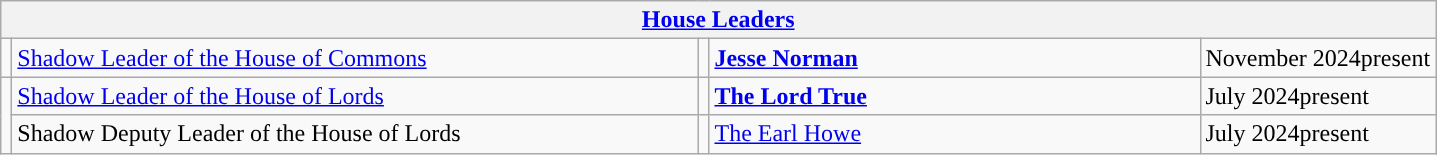<table class="wikitable">
<tr>
<th colspan="5"><a href='#'>House Leaders</a></th>
</tr>
<tr>
<td rowspan="1" style="background: "></td>
<td style="width: 450px;"><a href='#'>Shadow Leader of the House of Commons</a></td>
<td style="background: "></td>
<td style="width: 320px;"><strong><a href='#'>Jesse Norman</a></strong></td>
<td>November 2024present</td>
</tr>
<tr>
<td rowspan="2" style="background: "></td>
<td style="width: 450px;"><a href='#'>Shadow Leader of the House of Lords</a></td>
<td style="background: "></td>
<td style="width: 320px;"><a href='#'><strong>The Lord True</strong></a></td>
<td>July 2024present</td>
</tr>
<tr>
<td>Shadow Deputy Leader of the House of Lords</td>
<td style="background: "></td>
<td><a href='#'>The Earl Howe</a></td>
<td>July 2024present</td>
</tr>
</table>
